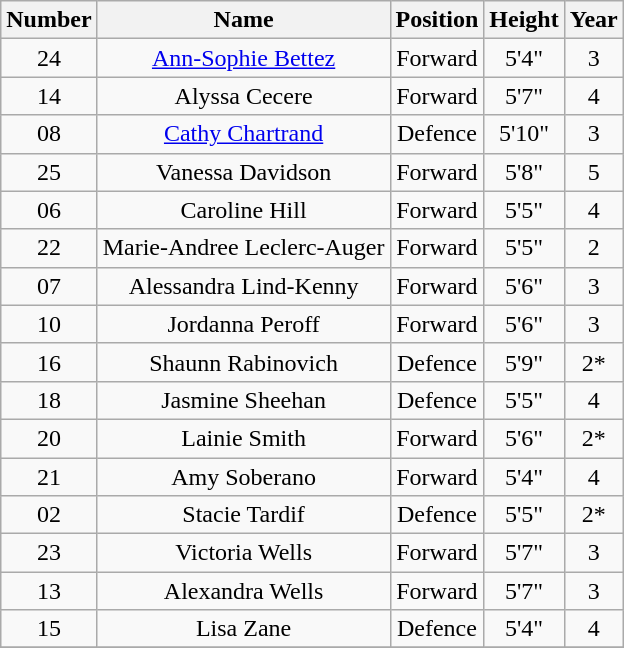<table class="wikitable">
<tr>
<th>Number</th>
<th>Name</th>
<th>Position</th>
<th>Height</th>
<th>Year</th>
</tr>
<tr align="center" bgcolor="">
<td>24</td>
<td><a href='#'>Ann-Sophie Bettez</a></td>
<td>Forward</td>
<td>5'4"</td>
<td>3</td>
</tr>
<tr align="center" bgcolor="">
<td>14</td>
<td>Alyssa Cecere</td>
<td>Forward</td>
<td>5'7"</td>
<td>4</td>
</tr>
<tr align="center" bgcolor="">
<td>08</td>
<td><a href='#'>Cathy Chartrand</a></td>
<td>Defence</td>
<td>5'10"</td>
<td>3</td>
</tr>
<tr align="center" bgcolor="">
<td>25</td>
<td>Vanessa Davidson</td>
<td>Forward</td>
<td>5'8"</td>
<td>5</td>
</tr>
<tr align="center" bgcolor="">
<td>06</td>
<td>Caroline Hill</td>
<td>Forward</td>
<td>5'5"</td>
<td>4</td>
</tr>
<tr align="center" bgcolor="">
<td>22</td>
<td>Marie-Andree Leclerc-Auger</td>
<td>Forward</td>
<td>5'5"</td>
<td>2</td>
</tr>
<tr align="center" bgcolor="">
<td>07</td>
<td>Alessandra Lind-Kenny</td>
<td>Forward</td>
<td>5'6"</td>
<td>3</td>
</tr>
<tr align="center" bgcolor="">
<td>10</td>
<td>Jordanna Peroff</td>
<td>Forward</td>
<td>5'6"</td>
<td>3</td>
</tr>
<tr align="center" bgcolor="">
<td>16</td>
<td>Shaunn Rabinovich</td>
<td>Defence</td>
<td>5'9"</td>
<td>2*</td>
</tr>
<tr align="center" bgcolor="">
<td>18</td>
<td>Jasmine Sheehan</td>
<td>Defence</td>
<td>5'5"</td>
<td>4</td>
</tr>
<tr align="center" bgcolor="">
<td>20</td>
<td>Lainie Smith</td>
<td>Forward</td>
<td>5'6"</td>
<td>2*</td>
</tr>
<tr align="center" bgcolor="">
<td>21</td>
<td>Amy Soberano</td>
<td>Forward</td>
<td>5'4"</td>
<td>4</td>
</tr>
<tr align="center" bgcolor="">
<td>02</td>
<td>Stacie Tardif</td>
<td>Defence</td>
<td>5'5"</td>
<td>2*</td>
</tr>
<tr align="center" bgcolor="">
<td>23</td>
<td>Victoria Wells</td>
<td>Forward</td>
<td>5'7"</td>
<td>3</td>
</tr>
<tr align="center" bgcolor="">
<td>13</td>
<td>Alexandra Wells</td>
<td>Forward</td>
<td>5'7"</td>
<td>3</td>
</tr>
<tr align="center" bgcolor="">
<td>15</td>
<td>Lisa Zane</td>
<td>Defence</td>
<td>5'4"</td>
<td>4</td>
</tr>
<tr align="center" bgcolor="">
</tr>
</table>
